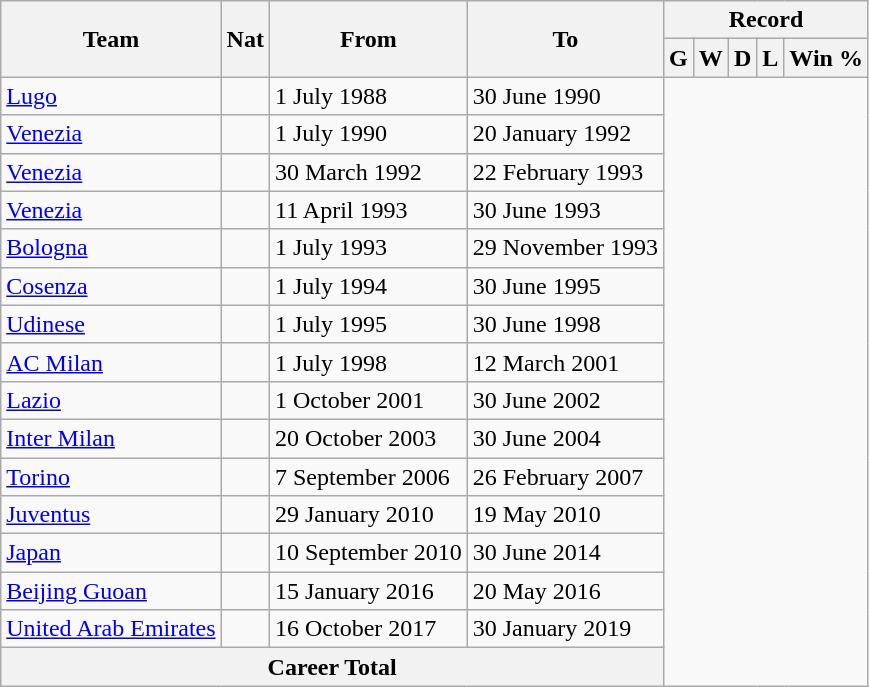<table class="wikitable" style="text-align: center">
<tr>
<th rowspan="2">Team</th>
<th rowspan="2">Nat</th>
<th rowspan="2">From</th>
<th rowspan="2">To</th>
<th colspan="9">Record</th>
</tr>
<tr>
<th>G</th>
<th>W</th>
<th>D</th>
<th>L</th>
<th>Win %</th>
</tr>
<tr>
<td align=left><a href='#'>Lugo</a></td>
<td></td>
<td align=left>1 July 1988</td>
<td align=left>30 June 1990<br></td>
</tr>
<tr>
<td align=left><a href='#'>Venezia</a></td>
<td></td>
<td align=left>1 July 1990</td>
<td align=left>20 January 1992<br></td>
</tr>
<tr>
<td align=left><a href='#'>Venezia</a></td>
<td></td>
<td align=left>30 March 1992</td>
<td align=left>22 February 1993<br></td>
</tr>
<tr>
<td align=left><a href='#'>Venezia</a></td>
<td></td>
<td align=left>11 April 1993</td>
<td align=left>30 June 1993<br></td>
</tr>
<tr>
<td align=left><a href='#'>Bologna</a></td>
<td></td>
<td align=left>1 July 1993</td>
<td align=left>29 November 1993<br></td>
</tr>
<tr>
<td align=left><a href='#'>Cosenza</a></td>
<td></td>
<td align=left>1 July 1994</td>
<td align=left>30 June 1995<br></td>
</tr>
<tr>
<td align=left><a href='#'>Udinese</a></td>
<td></td>
<td align=left>1 July 1995</td>
<td align=left>30 June 1998<br></td>
</tr>
<tr>
<td align=left><a href='#'>AC Milan</a></td>
<td></td>
<td align=left>1 July 1998</td>
<td align=left>12 March 2001<br></td>
</tr>
<tr>
<td align=left><a href='#'>Lazio</a></td>
<td></td>
<td align=left>1 October 2001</td>
<td align=left>30 June 2002<br></td>
</tr>
<tr>
<td align=left><a href='#'>Inter Milan</a></td>
<td></td>
<td align=left>20 October 2003</td>
<td align=left>30 June 2004<br></td>
</tr>
<tr>
<td align=left><a href='#'>Torino</a></td>
<td></td>
<td align=left>7 September 2006</td>
<td align=left>26 February 2007<br></td>
</tr>
<tr>
<td align=left><a href='#'>Juventus</a></td>
<td></td>
<td align=left>29 January 2010</td>
<td align=left>19 May 2010<br></td>
</tr>
<tr>
<td align=left><a href='#'>Japan</a></td>
<td></td>
<td align=left>10 September 2010</td>
<td align=left>30 June 2014<br></td>
</tr>
<tr>
<td align=left><a href='#'>Beijing Guoan</a></td>
<td></td>
<td align=left>15 January 2016</td>
<td align=left>20 May 2016<br></td>
</tr>
<tr>
<td align=left><a href='#'>United Arab Emirates</a></td>
<td></td>
<td align=left>16 October 2017</td>
<td align=left>30 January 2019<br></td>
</tr>
<tr>
<th colspan="4">Career Total<br></th>
</tr>
</table>
